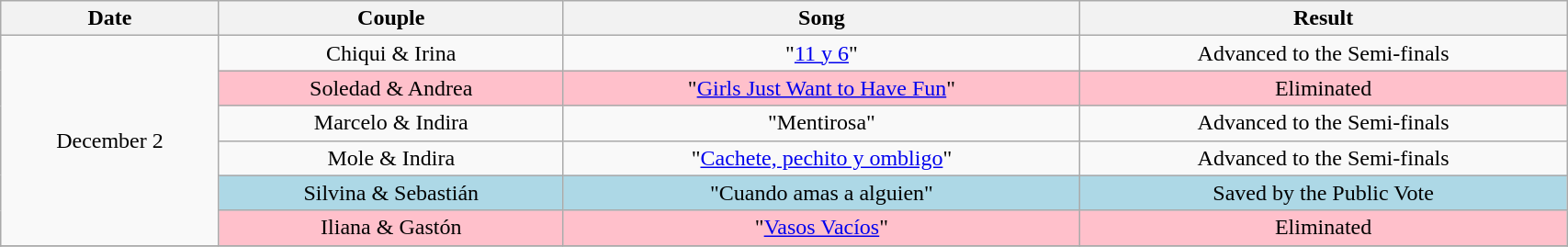<table class="wikitable" style="width:90%; text-align:center;">
<tr>
<th>Date</th>
<th>Couple</th>
<th>Song </th>
<th>Result</th>
</tr>
<tr>
<td rowspan=6>December 2</td>
<td>Chiqui & Irina</td>
<td>"<a href='#'>11 y 6</a>" </td>
<td>Advanced to the Semi-finals</td>
</tr>
<tr style="background:pink;">
<td>Soledad & Andrea</td>
<td>"<a href='#'>Girls Just Want to Have Fun</a>" </td>
<td>Eliminated</td>
</tr>
<tr>
<td>Marcelo & Indira</td>
<td>"Mentirosa" </td>
<td>Advanced to the Semi-finals</td>
</tr>
<tr>
<td>Mole & Indira</td>
<td>"<a href='#'>Cachete, pechito y ombligo</a>" </td>
<td>Advanced to the Semi-finals</td>
</tr>
<tr style="background:lightblue;">
<td>Silvina & Sebastián</td>
<td>"Cuando amas a alguien" </td>
<td>Saved by the Public Vote</td>
</tr>
<tr style="background:pink;">
<td>Iliana & Gastón</td>
<td>"<a href='#'>Vasos Vacíos</a>" </td>
<td>Eliminated</td>
</tr>
<tr>
</tr>
</table>
